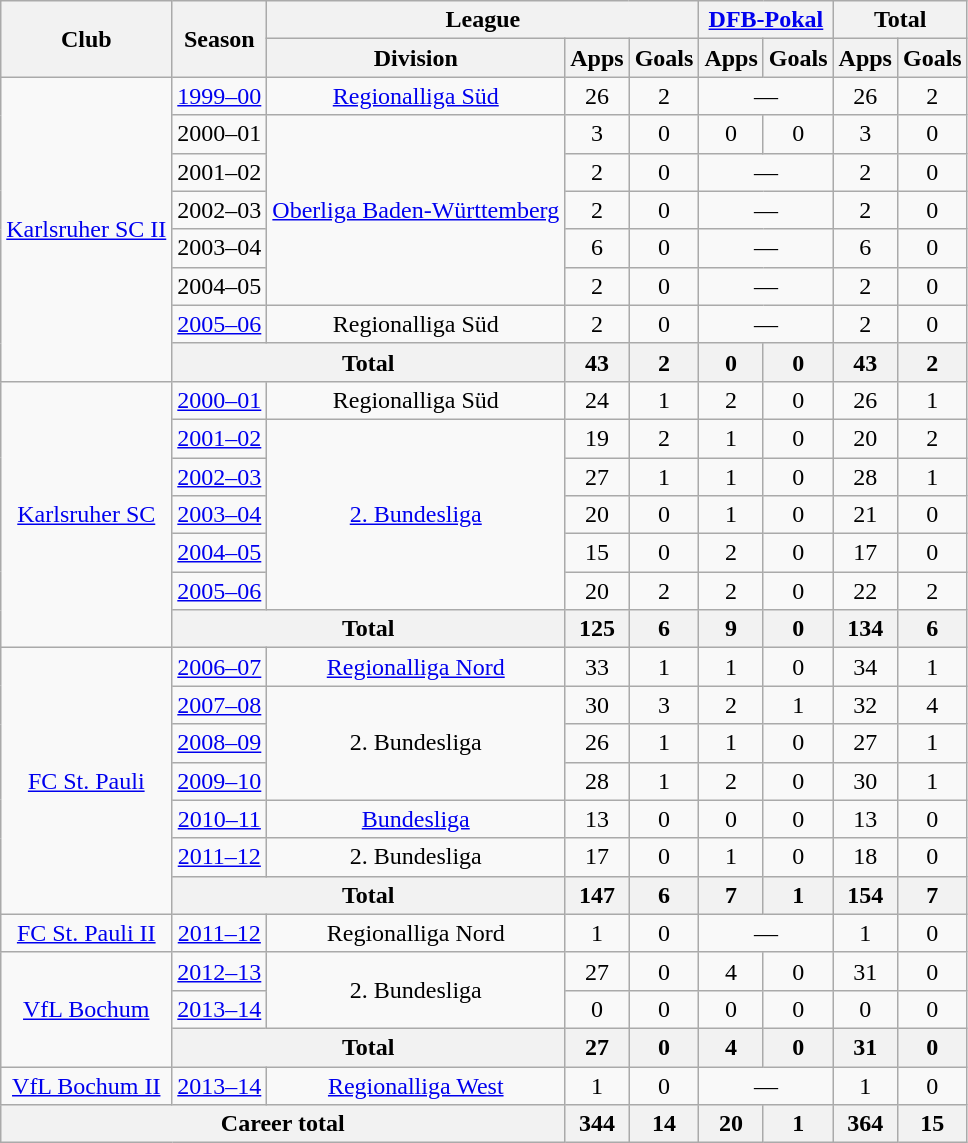<table class="wikitable" style="text-align:center">
<tr>
<th rowspan="2">Club</th>
<th rowspan="2">Season</th>
<th colspan="3">League</th>
<th colspan="2"><a href='#'>DFB-Pokal</a></th>
<th colspan="2">Total</th>
</tr>
<tr>
<th>Division</th>
<th>Apps</th>
<th>Goals</th>
<th>Apps</th>
<th>Goals</th>
<th>Apps</th>
<th>Goals</th>
</tr>
<tr>
<td rowspan="8"><a href='#'>Karlsruher SC II</a></td>
<td><a href='#'>1999–00</a></td>
<td><a href='#'>Regionalliga Süd</a></td>
<td>26</td>
<td>2</td>
<td colspan="2">—</td>
<td>26</td>
<td>2</td>
</tr>
<tr>
<td>2000–01</td>
<td rowspan="5"><a href='#'>Oberliga Baden-Württemberg</a></td>
<td>3</td>
<td>0</td>
<td>0</td>
<td>0</td>
<td>3</td>
<td>0</td>
</tr>
<tr>
<td>2001–02</td>
<td>2</td>
<td>0</td>
<td colspan="2">—</td>
<td>2</td>
<td>0</td>
</tr>
<tr>
<td>2002–03</td>
<td>2</td>
<td>0</td>
<td colspan="2">—</td>
<td>2</td>
<td>0</td>
</tr>
<tr>
<td>2003–04</td>
<td>6</td>
<td>0</td>
<td colspan="2">—</td>
<td>6</td>
<td>0</td>
</tr>
<tr>
<td>2004–05</td>
<td>2</td>
<td>0</td>
<td colspan="2">—</td>
<td>2</td>
<td>0</td>
</tr>
<tr>
<td><a href='#'>2005–06</a></td>
<td>Regionalliga Süd</td>
<td>2</td>
<td>0</td>
<td colspan="2">—</td>
<td>2</td>
<td>0</td>
</tr>
<tr>
<th colspan="2">Total</th>
<th>43</th>
<th>2</th>
<th>0</th>
<th>0</th>
<th>43</th>
<th>2</th>
</tr>
<tr>
<td rowspan="7"><a href='#'>Karlsruher SC</a></td>
<td><a href='#'>2000–01</a></td>
<td>Regionalliga Süd</td>
<td>24</td>
<td>1</td>
<td>2</td>
<td>0</td>
<td>26</td>
<td>1</td>
</tr>
<tr>
<td><a href='#'>2001–02</a></td>
<td rowspan="5"><a href='#'>2. Bundesliga</a></td>
<td>19</td>
<td>2</td>
<td>1</td>
<td>0</td>
<td>20</td>
<td>2</td>
</tr>
<tr>
<td><a href='#'>2002–03</a></td>
<td>27</td>
<td>1</td>
<td>1</td>
<td>0</td>
<td>28</td>
<td>1</td>
</tr>
<tr>
<td><a href='#'>2003–04</a></td>
<td>20</td>
<td>0</td>
<td>1</td>
<td>0</td>
<td>21</td>
<td>0</td>
</tr>
<tr>
<td><a href='#'>2004–05</a></td>
<td>15</td>
<td>0</td>
<td>2</td>
<td>0</td>
<td>17</td>
<td>0</td>
</tr>
<tr>
<td><a href='#'>2005–06</a></td>
<td>20</td>
<td>2</td>
<td>2</td>
<td>0</td>
<td>22</td>
<td>2</td>
</tr>
<tr>
<th colspan="2">Total</th>
<th>125</th>
<th>6</th>
<th>9</th>
<th>0</th>
<th>134</th>
<th>6</th>
</tr>
<tr>
<td rowspan="7"><a href='#'>FC St. Pauli</a></td>
<td><a href='#'>2006–07</a></td>
<td><a href='#'>Regionalliga Nord</a></td>
<td>33</td>
<td>1</td>
<td>1</td>
<td>0</td>
<td>34</td>
<td>1</td>
</tr>
<tr>
<td><a href='#'>2007–08</a></td>
<td rowspan="3">2. Bundesliga</td>
<td>30</td>
<td>3</td>
<td>2</td>
<td>1</td>
<td>32</td>
<td>4</td>
</tr>
<tr>
<td><a href='#'>2008–09</a></td>
<td>26</td>
<td>1</td>
<td>1</td>
<td>0</td>
<td>27</td>
<td>1</td>
</tr>
<tr>
<td><a href='#'>2009–10</a></td>
<td>28</td>
<td>1</td>
<td>2</td>
<td>0</td>
<td>30</td>
<td>1</td>
</tr>
<tr>
<td><a href='#'>2010–11</a></td>
<td><a href='#'>Bundesliga</a></td>
<td>13</td>
<td>0</td>
<td>0</td>
<td>0</td>
<td>13</td>
<td>0</td>
</tr>
<tr>
<td><a href='#'>2011–12</a></td>
<td>2. Bundesliga</td>
<td>17</td>
<td>0</td>
<td>1</td>
<td>0</td>
<td>18</td>
<td>0</td>
</tr>
<tr>
<th colspan="2">Total</th>
<th>147</th>
<th>6</th>
<th>7</th>
<th>1</th>
<th>154</th>
<th>7</th>
</tr>
<tr>
<td><a href='#'>FC St. Pauli II</a></td>
<td><a href='#'>2011–12</a></td>
<td>Regionalliga Nord</td>
<td>1</td>
<td>0</td>
<td colspan="2">—</td>
<td>1</td>
<td>0</td>
</tr>
<tr>
<td rowspan="3"><a href='#'>VfL Bochum</a></td>
<td><a href='#'>2012–13</a></td>
<td rowspan="2">2. Bundesliga</td>
<td>27</td>
<td>0</td>
<td>4</td>
<td>0</td>
<td>31</td>
<td>0</td>
</tr>
<tr>
<td><a href='#'>2013–14</a></td>
<td>0</td>
<td>0</td>
<td>0</td>
<td>0</td>
<td>0</td>
<td>0</td>
</tr>
<tr>
<th colspan="2">Total</th>
<th>27</th>
<th>0</th>
<th>4</th>
<th>0</th>
<th>31</th>
<th>0</th>
</tr>
<tr>
<td><a href='#'>VfL Bochum II</a></td>
<td><a href='#'>2013–14</a></td>
<td><a href='#'>Regionalliga West</a></td>
<td>1</td>
<td>0</td>
<td colspan="2">—</td>
<td>1</td>
<td>0</td>
</tr>
<tr>
<th colspan="3">Career total</th>
<th>344</th>
<th>14</th>
<th>20</th>
<th>1</th>
<th>364</th>
<th>15</th>
</tr>
</table>
